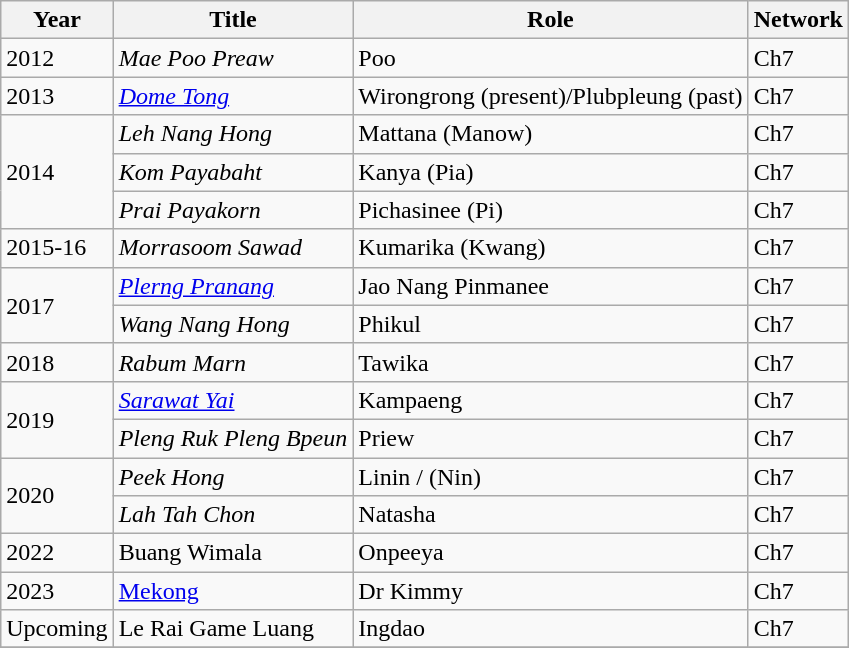<table class="wikitable sortable">
<tr>
<th>Year</th>
<th>Title</th>
<th>Role</th>
<th>Network</th>
</tr>
<tr>
<td>2012</td>
<td><em>Mae Poo Preaw</em></td>
<td>Poo</td>
<td>Ch7</td>
</tr>
<tr>
<td>2013</td>
<td><em><a href='#'>Dome Tong</a></em></td>
<td>Wirongrong (present)/Plubpleung (past)</td>
<td>Ch7</td>
</tr>
<tr>
<td rowspan=3>2014</td>
<td><em>Leh Nang Hong</em></td>
<td>Mattana (Manow)</td>
<td>Ch7</td>
</tr>
<tr>
<td><em>Kom Payabaht</em></td>
<td>Kanya (Pia)</td>
<td>Ch7</td>
</tr>
<tr>
<td><em>Prai Payakorn</em></td>
<td>Pichasinee (Pi)</td>
<td>Ch7</td>
</tr>
<tr>
<td>2015-16</td>
<td><em> Morrasoom Sawad</em></td>
<td>Kumarika (Kwang)</td>
<td>Ch7</td>
</tr>
<tr>
<td rowspan=2>2017</td>
<td><em> <a href='#'>Plerng Pranang</a></em></td>
<td>Jao Nang Pinmanee</td>
<td>Ch7</td>
</tr>
<tr>
<td><em>Wang Nang Hong</em></td>
<td>Phikul</td>
<td>Ch7</td>
</tr>
<tr>
<td rowspan=1>2018</td>
<td><em>Rabum Marn </em></td>
<td>Tawika</td>
<td>Ch7</td>
</tr>
<tr>
<td rowspan=2>2019</td>
<td><em> <a href='#'>Sarawat Yai</a></em></td>
<td>Kampaeng</td>
<td>Ch7</td>
</tr>
<tr>
<td><em>Pleng Ruk Pleng Bpeun</em></td>
<td>Priew</td>
<td>Ch7</td>
</tr>
<tr>
<td rowspan=2>2020</td>
<td><em>Peek Hong </em></td>
<td>Linin / (Nin)</td>
<td>Ch7</td>
</tr>
<tr>
<td><em>Lah Tah Chon</td>
<td>Natasha</td>
<td>Ch7</td>
</tr>
<tr>
<td rowspan=1>2022</td>
<td></em>Buang Wimala<em></td>
<td>Onpeeya</td>
<td>Ch7</td>
</tr>
<tr>
<td rowspan=1>2023</td>
<td></em><a href='#'>Mekong</a><em></td>
<td>Dr Kimmy</td>
<td>Ch7</td>
</tr>
<tr>
<td rowspan=1>Upcoming</td>
<td></em>Le Rai Game Luang<em></td>
<td>Ingdao</td>
<td>Ch7</td>
</tr>
<tr>
</tr>
</table>
